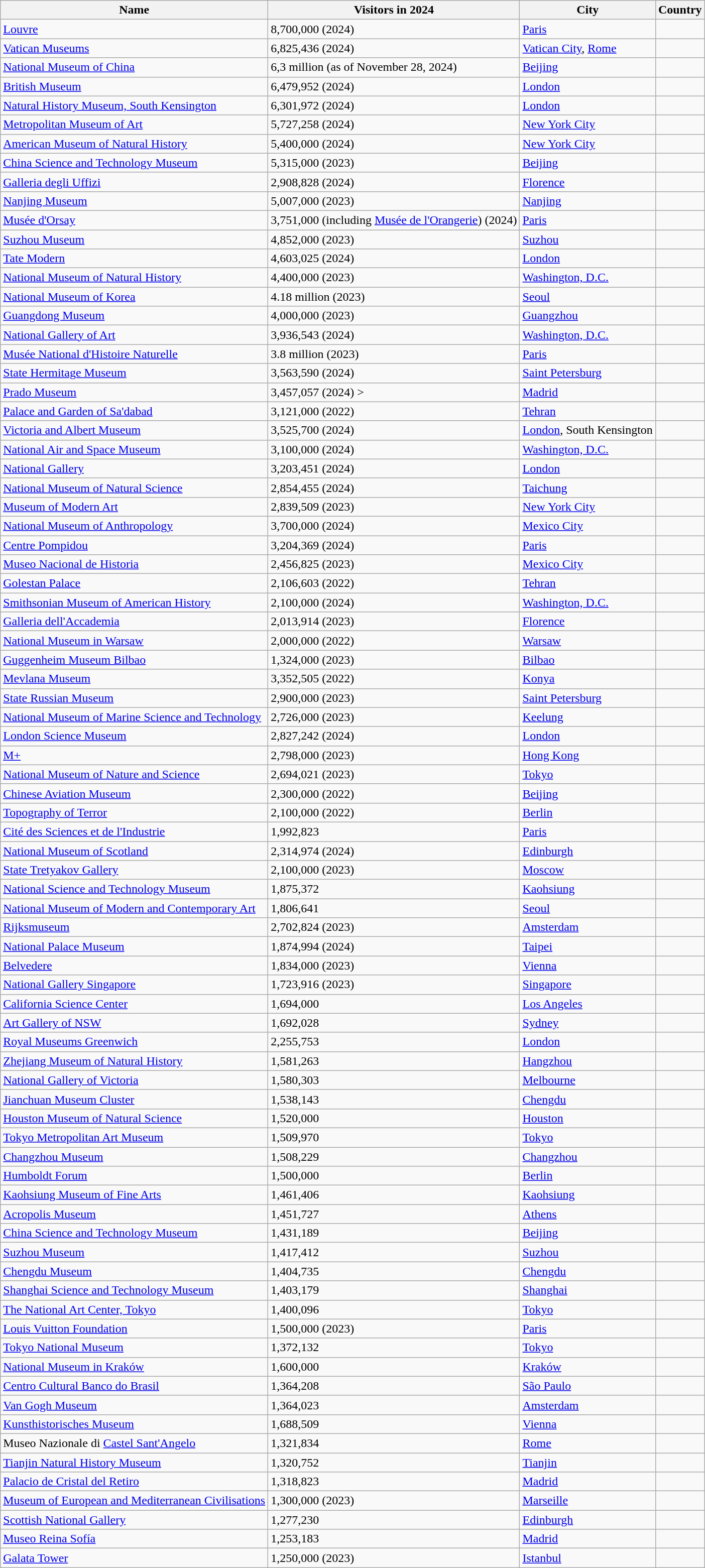<table class="wikitable sortable">
<tr>
<th>Name</th>
<th>Visitors in 2024</th>
<th>City</th>
<th>Country</th>
</tr>
<tr>
<td><a href='#'>Louvre</a></td>
<td>8,700,000 (2024)</td>
<td><a href='#'>Paris</a></td>
<td></td>
</tr>
<tr>
<td><a href='#'>Vatican Museums</a></td>
<td>6,825,436 (2024)</td>
<td><a href='#'>Vatican City</a>, <a href='#'>Rome</a></td>
<td></td>
</tr>
<tr>
<td><a href='#'>National Museum of China</a></td>
<td>6,3 million (as of November 28, 2024)</td>
<td><a href='#'>Beijing</a></td>
<td></td>
</tr>
<tr>
<td><a href='#'>British Museum</a></td>
<td>6,479,952 (2024)</td>
<td><a href='#'>London</a></td>
<td></td>
</tr>
<tr>
<td><a href='#'>Natural History Museum, South Kensington</a></td>
<td>6,301,972 (2024)</td>
<td><a href='#'>London</a></td>
<td></td>
</tr>
<tr>
<td><a href='#'>Metropolitan Museum of Art</a></td>
<td>5,727,258 (2024) </td>
<td><a href='#'>New York City</a></td>
<td></td>
</tr>
<tr>
<td><a href='#'>American Museum of Natural History</a></td>
<td>5,400,000 (2024)</td>
<td><a href='#'>New York City</a></td>
<td></td>
</tr>
<tr |>
<td><a href='#'>China Science and Technology Museum</a></td>
<td>5,315,000 (2023)</td>
<td><a href='#'>Beijing</a></td>
<td></td>
</tr>
<tr>
<td><a href='#'>Galleria degli Uffizi</a></td>
<td>2,908,828 (2024)</td>
<td><a href='#'>Florence</a></td>
<td></td>
</tr>
<tr>
<td><a href='#'>Nanjing Museum</a></td>
<td>5,007,000 (2023)</td>
<td><a href='#'>Nanjing</a></td>
<td></td>
</tr>
<tr>
<td><a href='#'>Musée d'Orsay</a></td>
<td>3,751,000 (including <a href='#'>Musée de l'Orangerie</a>) (2024)</td>
<td><a href='#'>Paris</a></td>
<td></td>
</tr>
<tr>
<td><a href='#'>Suzhou Museum</a></td>
<td>4,852,000 (2023)</td>
<td><a href='#'>Suzhou</a></td>
<td></td>
</tr>
<tr>
<td><a href='#'>Tate Modern</a></td>
<td>4,603,025 (2024)</td>
<td><a href='#'>London</a></td>
<td></td>
</tr>
<tr>
<td><a href='#'>National Museum of Natural History</a></td>
<td>4,400,000 (2023)</td>
<td><a href='#'>Washington, D.C.</a></td>
<td></td>
</tr>
<tr>
<td><a href='#'>National Museum of Korea</a></td>
<td>4.18 million (2023)</td>
<td><a href='#'>Seoul</a></td>
<td></td>
</tr>
<tr>
<td><a href='#'>Guangdong Museum</a></td>
<td>4,000,000 (2023)</td>
<td><a href='#'>Guangzhou</a></td>
<td></td>
</tr>
<tr>
<td><a href='#'>National Gallery of Art</a></td>
<td>3,936,543 (2024)</td>
<td><a href='#'>Washington, D.C.</a></td>
<td></td>
</tr>
<tr>
<td><a href='#'>Musée National d'Histoire Naturelle</a></td>
<td>3.8 million (2023)</td>
<td><a href='#'>Paris</a></td>
<td></td>
</tr>
<tr>
<td><a href='#'>State Hermitage Museum</a></td>
<td>3,563,590 (2024)</td>
<td><a href='#'>Saint Petersburg</a></td>
<td></td>
</tr>
<tr>
<td><a href='#'>Prado Museum</a></td>
<td>3,457,057 (2024) ></td>
<td><a href='#'>Madrid</a></td>
<td></td>
</tr>
<tr>
<td><a href='#'>Palace and Garden of Sa'dabad</a></td>
<td>3,121,000 (2022)</td>
<td><a href='#'>Tehran</a></td>
<td></td>
</tr>
<tr>
<td><a href='#'>Victoria and Albert Museum</a></td>
<td>3,525,700 (2024)</td>
<td><a href='#'>London</a>, South Kensington</td>
<td></td>
</tr>
<tr>
<td><a href='#'>National Air and Space Museum</a></td>
<td>3,100,000 (2024)</td>
<td><a href='#'>Washington, D.C.</a></td>
<td></td>
</tr>
<tr>
<td><a href='#'>National Gallery</a></td>
<td>3,203,451 (2024)</td>
<td><a href='#'>London</a></td>
<td></td>
</tr>
<tr>
<td><a href='#'>National Museum of Natural Science</a></td>
<td>2,854,455 (2024)</td>
<td><a href='#'>Taichung</a></td>
<td></td>
</tr>
<tr>
<td><a href='#'>Museum of Modern Art</a></td>
<td>2,839,509 (2023)</td>
<td><a href='#'>New York City</a></td>
<td></td>
</tr>
<tr>
<td><a href='#'>National Museum of Anthropology</a></td>
<td>3,700,000 (2024)</td>
<td><a href='#'>Mexico City</a></td>
<td></td>
</tr>
<tr>
<td><a href='#'>Centre Pompidou</a></td>
<td>3,204,369 (2024)</td>
<td><a href='#'>Paris</a></td>
<td></td>
</tr>
<tr>
<td><a href='#'>Museo Nacional de Historia</a></td>
<td>2,456,825 (2023)</td>
<td><a href='#'>Mexico City</a></td>
<td></td>
</tr>
<tr>
<td><a href='#'>Golestan Palace</a></td>
<td>2,106,603 (2022)</td>
<td><a href='#'>Tehran</a></td>
<td></td>
</tr>
<tr>
<td><a href='#'>Smithsonian Museum of American History</a></td>
<td>2,100,000 (2024)</td>
<td><a href='#'>Washington, D.C.</a></td>
<td></td>
</tr>
<tr>
<td><a href='#'>Galleria dell'Accademia</a></td>
<td>2,013,914 (2023)</td>
<td><a href='#'>Florence</a></td>
<td></td>
</tr>
<tr>
<td><a href='#'>National Museum in Warsaw</a></td>
<td>2,000,000 (2022)</td>
<td><a href='#'>Warsaw</a></td>
<td></td>
</tr>
<tr>
<td><a href='#'>Guggenheim Museum Bilbao</a></td>
<td>1,324,000 (2023)</td>
<td><a href='#'>Bilbao</a></td>
<td></td>
</tr>
<tr>
<td><a href='#'>Mevlana Museum</a></td>
<td>3,352,505 (2022)</td>
<td><a href='#'>Konya</a></td>
<td></td>
</tr>
<tr>
<td><a href='#'>State Russian Museum</a></td>
<td>2,900,000 (2023)</td>
<td><a href='#'>Saint Petersburg</a></td>
<td></td>
</tr>
<tr <>
<td><a href='#'>National Museum of Marine Science and Technology</a></td>
<td>2,726,000 (2023)</td>
<td><a href='#'>Keelung</a></td>
<td></td>
</tr>
<tr>
<td><a href='#'>London Science Museum</a></td>
<td>2,827,242 (2024)</td>
<td><a href='#'>London</a></td>
<td></td>
</tr>
<tr>
<td><a href='#'>M+</a></td>
<td>2,798,000 (2023)</td>
<td><a href='#'>Hong Kong</a></td>
<td></td>
</tr>
<tr>
<td><a href='#'>National Museum of Nature and Science</a></td>
<td>2,694,021 (2023)</td>
<td><a href='#'>Tokyo</a></td>
<td></td>
</tr>
<tr>
<td><a href='#'>Chinese Aviation Museum</a></td>
<td>2,300,000 (2022)</td>
<td><a href='#'>Beijing</a></td>
<td></td>
</tr>
<tr>
<td><a href='#'>Topography of Terror</a></td>
<td>2,100,000 (2022)</td>
<td><a href='#'>Berlin</a></td>
<td></td>
</tr>
<tr>
<td><a href='#'>Cité des Sciences et de l'Industrie</a></td>
<td>1,992,823</td>
<td><a href='#'>Paris</a></td>
<td></td>
</tr>
<tr>
<td><a href='#'>National Museum of Scotland</a></td>
<td>2,314,974 (2024)</td>
<td><a href='#'>Edinburgh</a></td>
<td></td>
</tr>
<tr>
<td><a href='#'>State Tretyakov Gallery</a></td>
<td>2,100,000 (2023)</td>
<td><a href='#'>Moscow</a></td>
<td></td>
</tr>
<tr>
<td><a href='#'>National Science and Technology Museum</a></td>
<td>1,875,372</td>
<td><a href='#'>Kaohsiung</a></td>
<td></td>
</tr>
<tr>
<td><a href='#'>National Museum of Modern and Contemporary Art</a></td>
<td>1,806,641</td>
<td><a href='#'>Seoul</a></td>
<td></td>
</tr>
<tr>
<td><a href='#'>Rijksmuseum</a></td>
<td>2,702,824 (2023)</td>
<td><a href='#'>Amsterdam</a></td>
<td></td>
</tr>
<tr>
<td><a href='#'>National Palace Museum</a></td>
<td>1,874,994 (2024)</td>
<td><a href='#'>Taipei</a></td>
<td></td>
</tr>
<tr>
<td><a href='#'>Belvedere</a></td>
<td>1,834,000 (2023)</td>
<td><a href='#'>Vienna</a></td>
<td></td>
</tr>
<tr>
<td><a href='#'>National Gallery Singapore</a></td>
<td>1,723,916 (2023)</td>
<td><a href='#'>Singapore</a></td>
<td></td>
</tr>
<tr>
<td><a href='#'>California Science Center</a></td>
<td>1,694,000</td>
<td><a href='#'>Los Angeles</a></td>
<td></td>
</tr>
<tr>
<td><a href='#'>Art Gallery of NSW</a></td>
<td>1,692,028</td>
<td><a href='#'>Sydney</a></td>
<td></td>
</tr>
<tr>
<td><a href='#'>Royal Museums Greenwich</a></td>
<td>2,255,753</td>
<td><a href='#'>London</a></td>
<td></td>
</tr>
<tr>
<td><a href='#'>Zhejiang Museum of Natural History</a></td>
<td>1,581,263</td>
<td><a href='#'>Hangzhou</a></td>
<td></td>
</tr>
<tr>
<td><a href='#'>National Gallery of Victoria</a></td>
<td>1,580,303</td>
<td><a href='#'>Melbourne</a></td>
<td></td>
</tr>
<tr>
<td><a href='#'>Jianchuan Museum Cluster</a></td>
<td>1,538,143</td>
<td><a href='#'>Chengdu</a></td>
<td></td>
</tr>
<tr>
<td><a href='#'>Houston Museum of Natural Science</a></td>
<td>1,520,000</td>
<td><a href='#'>Houston</a></td>
<td></td>
</tr>
<tr>
<td><a href='#'>Tokyo Metropolitan Art Museum</a></td>
<td>1,509,970</td>
<td><a href='#'>Tokyo</a></td>
<td></td>
</tr>
<tr>
<td><a href='#'>Changzhou Museum</a></td>
<td>1,508,229</td>
<td><a href='#'>Changzhou</a></td>
<td></td>
</tr>
<tr>
<td><a href='#'>Humboldt Forum</a></td>
<td>1,500,000</td>
<td><a href='#'>Berlin</a></td>
<td></td>
</tr>
<tr>
<td><a href='#'>Kaohsiung Museum of Fine Arts</a></td>
<td>1,461,406</td>
<td><a href='#'>Kaohsiung</a></td>
<td></td>
</tr>
<tr>
<td><a href='#'>Acropolis Museum</a></td>
<td>1,451,727</td>
<td><a href='#'>Athens</a></td>
<td></td>
</tr>
<tr>
<td><a href='#'>China Science and Technology Museum</a></td>
<td>1,431,189</td>
<td><a href='#'>Beijing</a></td>
<td></td>
</tr>
<tr>
<td><a href='#'>Suzhou Museum</a></td>
<td>1,417,412</td>
<td><a href='#'>Suzhou</a></td>
<td></td>
</tr>
<tr>
<td><a href='#'>Chengdu Museum</a></td>
<td>1,404,735</td>
<td><a href='#'>Chengdu</a></td>
<td></td>
</tr>
<tr>
<td><a href='#'>Shanghai Science and Technology Museum</a></td>
<td>1,403,179</td>
<td><a href='#'>Shanghai</a></td>
<td></td>
</tr>
<tr>
<td><a href='#'>The National Art Center, Tokyo</a></td>
<td>1,400,096</td>
<td><a href='#'>Tokyo</a></td>
<td></td>
</tr>
<tr>
<td><a href='#'>Louis Vuitton Foundation</a></td>
<td>1,500,000 (2023)</td>
<td><a href='#'>Paris</a></td>
<td></td>
</tr>
<tr>
<td><a href='#'>Tokyo National Museum</a></td>
<td>1,372,132</td>
<td><a href='#'>Tokyo</a></td>
<td></td>
</tr>
<tr>
<td><a href='#'>National Museum in Kraków</a></td>
<td>1,600,000</td>
<td><a href='#'>Kraków</a></td>
<td></td>
</tr>
<tr>
<td><a href='#'>Centro Cultural Banco do Brasil</a></td>
<td>1,364,208</td>
<td><a href='#'>São Paulo</a></td>
<td></td>
</tr>
<tr>
<td><a href='#'>Van Gogh Museum</a></td>
<td>1,364,023</td>
<td><a href='#'>Amsterdam</a></td>
<td></td>
</tr>
<tr>
<td><a href='#'>Kunsthistorisches Museum</a></td>
<td>1,688,509</td>
<td><a href='#'>Vienna</a></td>
<td></td>
</tr>
<tr>
<td>Museo Nazionale di <a href='#'>Castel Sant'Angelo</a></td>
<td>1,321,834</td>
<td><a href='#'>Rome</a></td>
<td></td>
</tr>
<tr>
<td><a href='#'>Tianjin Natural History Museum</a></td>
<td>1,320,752</td>
<td><a href='#'>Tianjin</a></td>
<td></td>
</tr>
<tr>
<td><a href='#'>Palacio de Cristal del Retiro</a></td>
<td>1,318,823</td>
<td><a href='#'>Madrid</a></td>
<td></td>
</tr>
<tr>
<td><a href='#'>Museum of European and Mediterranean Civilisations</a></td>
<td>1,300,000 (2023)</td>
<td><a href='#'>Marseille</a></td>
<td></td>
</tr>
<tr>
<td><a href='#'>Scottish National Gallery</a></td>
<td>1,277,230</td>
<td><a href='#'>Edinburgh</a></td>
<td></td>
</tr>
<tr>
<td><a href='#'>Museo Reina Sofía</a></td>
<td>1,253,183</td>
<td><a href='#'>Madrid</a></td>
<td></td>
</tr>
<tr>
<td><a href='#'>Galata Tower</a></td>
<td>1,250,000 (2023)</td>
<td><a href='#'>Istanbul</a></td>
<td></td>
</tr>
</table>
